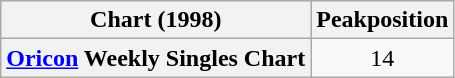<table class="wikitable plainrowheaders" style="text-align:center;">
<tr>
<th>Chart (1998)</th>
<th>Peakposition</th>
</tr>
<tr>
<th scope="row"><a href='#'>Oricon</a> Weekly Singles Chart</th>
<td>14</td>
</tr>
</table>
